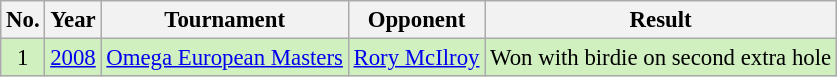<table class="wikitable" style="font-size:95%;">
<tr>
<th>No.</th>
<th>Year</th>
<th>Tournament</th>
<th>Opponent</th>
<th>Result</th>
</tr>
<tr style="background:#D0F0C0;">
<td align=center>1</td>
<td><a href='#'>2008</a></td>
<td><a href='#'>Omega European Masters</a></td>
<td> <a href='#'>Rory McIlroy</a></td>
<td>Won with birdie on second extra hole</td>
</tr>
</table>
